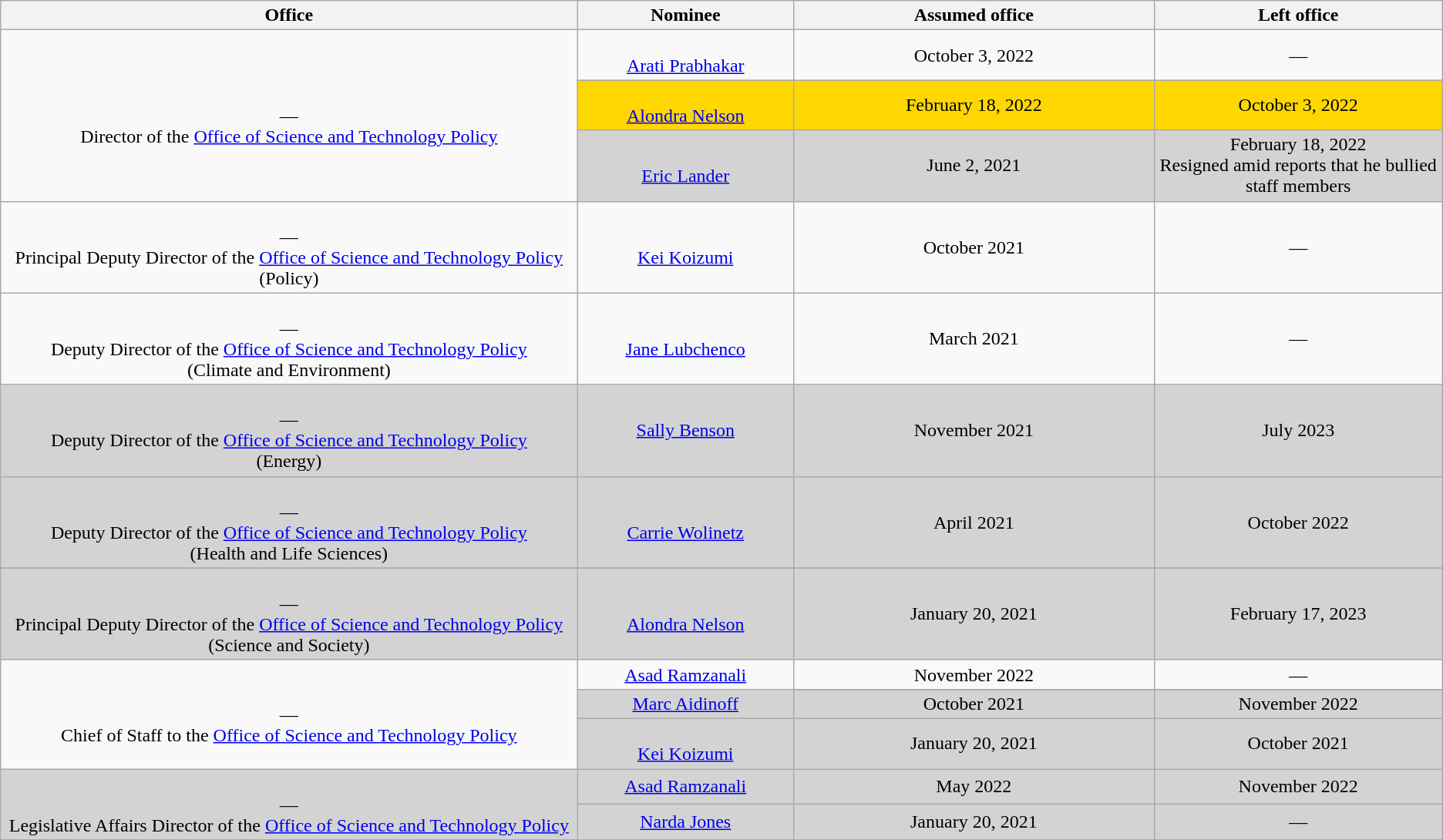<table class="wikitable sortable" style="text-align:center">
<tr>
<th style="width:40%;">Office</th>
<th style="width:15%;">Nominee</th>
<th style="width:25%;" data-sort-type="date">Assumed office</th>
<th style="width:20%;" data-sort-type="date">Left office</th>
</tr>
<tr>
<td rowspan=3><br>—<br>Director of the <a href='#'>Office of Science and Technology Policy</a></td>
<td><br><a href='#'>Arati Prabhakar</a></td>
<td>October 3, 2022<br></td>
<td>—</td>
</tr>
<tr style="background:gold;">
<td><br><a href='#'>Alondra Nelson</a></td>
<td>February 18, 2022</td>
<td>October 3, 2022</td>
</tr>
<tr style="background:lightgray;">
<td><br><a href='#'>Eric Lander</a></td>
<td>June 2, 2021<br></td>
<td>February 18, 2022<br>Resigned amid reports that he bullied staff members</td>
</tr>
<tr>
<td><br>—<br>Principal Deputy Director of the <a href='#'>Office of Science and Technology Policy</a><br>(Policy)</td>
<td><br><a href='#'>Kei Koizumi</a></td>
<td>October 2021</td>
<td>—</td>
</tr>
<tr>
<td><br>—<br>Deputy Director of the <a href='#'>Office of Science and Technology Policy</a><br>(Climate and Environment)</td>
<td><br><a href='#'>Jane Lubchenco</a></td>
<td>March 2021</td>
<td>—</td>
</tr>
<tr style="background:lightgray;">
<td><br>—<br>Deputy Director of the <a href='#'>Office of Science and Technology Policy</a><br>(Energy)</td>
<td><a href='#'>Sally Benson</a></td>
<td>November 2021</td>
<td>July 2023</td>
</tr>
<tr style="background:lightgray;">
<td><br>—<br>Deputy Director of the <a href='#'>Office of Science and Technology Policy</a><br>(Health and Life Sciences)</td>
<td><br><a href='#'>Carrie Wolinetz</a></td>
<td>April 2021</td>
<td>October 2022</td>
</tr>
<tr>
</tr>
<tr style="background:lightgray;">
<td><br>—<br>Principal Deputy Director of the <a href='#'>Office of Science and Technology Policy</a><br>(Science and Society)</td>
<td><br><a href='#'>Alondra Nelson</a></td>
<td>January 20, 2021</td>
<td>February 17, 2023</td>
</tr>
<tr>
<td rowspan=4><br>—<br>Chief of Staff to the <a href='#'>Office of Science and Technology Policy</a></td>
<td><a href='#'>Asad Ramzanali</a></td>
<td>November 2022</td>
<td>—</td>
</tr>
<tr style="background:lightgray;">
<td rowspan=2><a href='#'>Marc Aidinoff</a></td>
</tr>
<tr style="background:lightgray;">
<td>October 2021</td>
<td>November 2022</td>
</tr>
<tr style="background:lightgray;">
<td><br><a href='#'>Kei Koizumi</a></td>
<td>January 20, 2021</td>
<td>October 2021</td>
</tr>
<tr style="background:lightgray;">
<td rowspan=2><br>—<br>Legislative Affairs Director of the <a href='#'>Office of Science and Technology Policy</a></td>
<td><a href='#'>Asad Ramzanali</a></td>
<td>May 2022</td>
<td>November 2022</td>
</tr>
<tr style="background:lightgray;">
<td><a href='#'>Narda Jones</a></td>
<td>January 20, 2021</td>
<td>—</td>
</tr>
</table>
